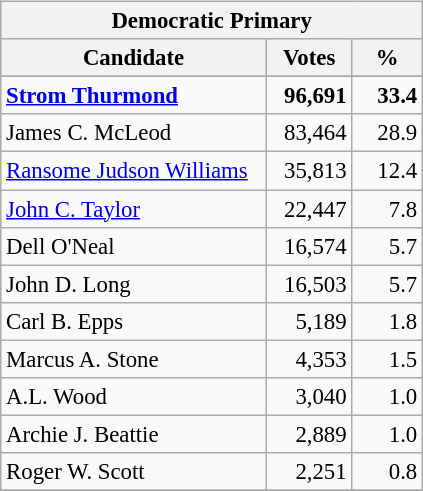<table class="wikitable" align="left" style="margin:1em 1em 1em 0; background: #f9f9f9; font-size: 95%;">
<tr style="background-color:#E9E9E9">
<th colspan="3">Democratic Primary</th>
</tr>
<tr style="background-color:#E9E9E9">
<th colspan="1" style="width: 170px">Candidate</th>
<th style="width: 50px">Votes</th>
<th style="width: 40px">%</th>
</tr>
<tr>
</tr>
<tr>
<td><strong><a href='#'>Strom Thurmond</a></strong></td>
<td align="right"><strong>96,691</strong></td>
<td align="right"><strong>33.4</strong></td>
</tr>
<tr>
<td>James C. McLeod</td>
<td align="right">83,464</td>
<td align="right">28.9</td>
</tr>
<tr>
<td><a href='#'>Ransome Judson Williams</a></td>
<td align="right">35,813</td>
<td align="right">12.4</td>
</tr>
<tr>
<td><a href='#'>John C. Taylor</a></td>
<td align="right">22,447</td>
<td align="right">7.8</td>
</tr>
<tr>
<td>Dell O'Neal</td>
<td align="right">16,574</td>
<td align="right">5.7</td>
</tr>
<tr>
<td>John D. Long</td>
<td align="right">16,503</td>
<td align="right">5.7</td>
</tr>
<tr>
<td>Carl B. Epps</td>
<td align="right">5,189</td>
<td align="right">1.8</td>
</tr>
<tr>
<td>Marcus A. Stone</td>
<td align="right">4,353</td>
<td align="right">1.5</td>
</tr>
<tr>
<td>A.L. Wood</td>
<td align="right">3,040</td>
<td align="right">1.0</td>
</tr>
<tr>
<td>Archie J. Beattie</td>
<td align="right">2,889</td>
<td align="right">1.0</td>
</tr>
<tr>
<td>Roger W. Scott</td>
<td align="right">2,251</td>
<td align="right">0.8</td>
</tr>
<tr>
</tr>
</table>
